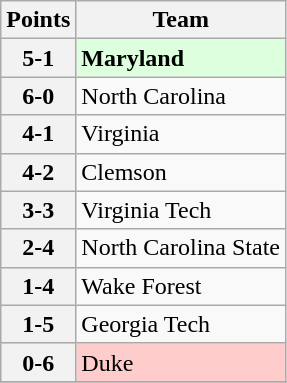<table class="wikitable">
<tr>
<th>Points</th>
<th>Team</th>
</tr>
<tr style="background:#dfd;">
<th>5-1</th>
<td><strong>Maryland</strong></td>
</tr>
<tr>
<th>6-0</th>
<td>North Carolina</td>
</tr>
<tr>
<th>4-1</th>
<td>Virginia</td>
</tr>
<tr>
<th>4-2</th>
<td>Clemson</td>
</tr>
<tr>
<th>3-3</th>
<td>Virginia Tech</td>
</tr>
<tr>
<th>2-4</th>
<td>North Carolina State</td>
</tr>
<tr>
<th>1-4</th>
<td>Wake Forest</td>
</tr>
<tr>
<th>1-5</th>
<td>Georgia Tech</td>
</tr>
<tr style="background:#FFCCCC;">
<th>0-6</th>
<td>Duke</td>
</tr>
<tr>
</tr>
</table>
